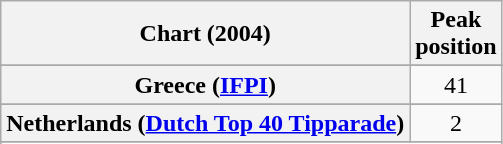<table class="wikitable sortable plainrowheaders" style="text-align:center">
<tr>
<th scope="col">Chart (2004)</th>
<th scope="col">Peak<br> position</th>
</tr>
<tr>
</tr>
<tr>
</tr>
<tr>
</tr>
<tr>
</tr>
<tr>
<th scope="row">Greece (<a href='#'>IFPI</a>)</th>
<td align="center">41</td>
</tr>
<tr>
</tr>
<tr>
<th scope="row">Netherlands (<a href='#'>Dutch Top 40 Tipparade</a>)</th>
<td align="center">2</td>
</tr>
<tr>
</tr>
<tr>
</tr>
<tr>
</tr>
<tr>
</tr>
<tr>
</tr>
</table>
